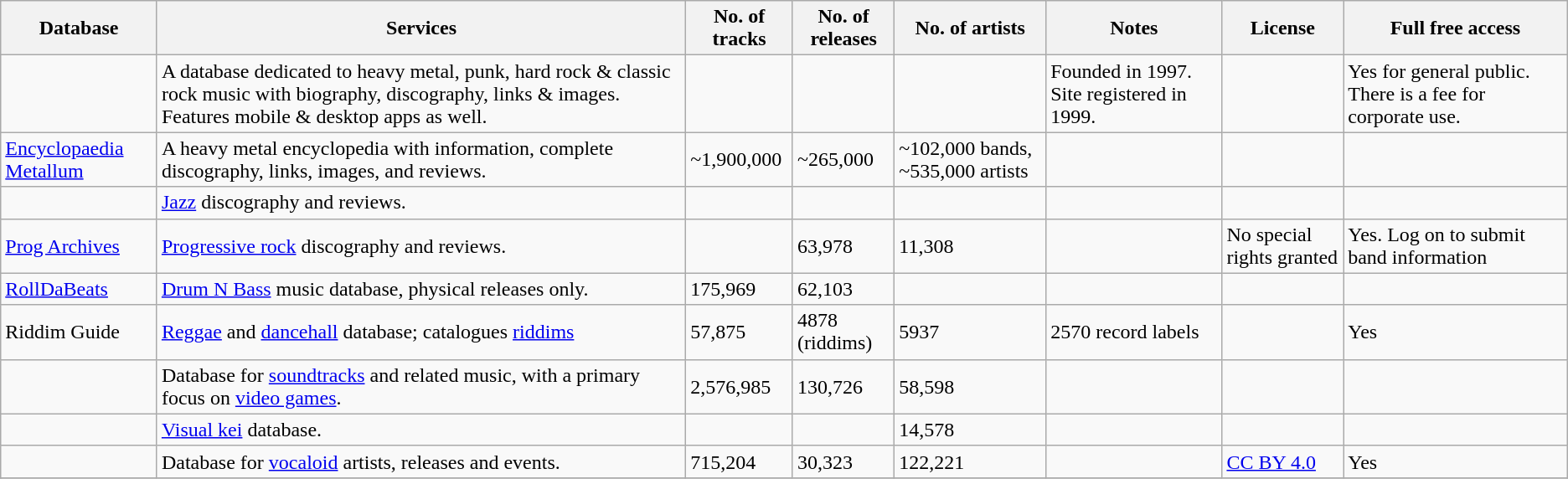<table class="wikitable sortable">
<tr>
<th>Database</th>
<th>Services</th>
<th data-sort-type="number">No. of tracks</th>
<th data-sort-type="number">No. of releases</th>
<th data-sort-type="number">No. of artists</th>
<th>Notes</th>
<th>License</th>
<th>Full free access</th>
</tr>
<tr>
<td></td>
<td>A database dedicated to heavy metal, punk, hard rock & classic rock music with biography, discography, links & images. Features mobile & desktop apps as well.</td>
<td></td>
<td></td>
<td></td>
<td>Founded in 1997. Site registered in 1999.</td>
<td></td>
<td>Yes for general public. There is a fee for corporate use.</td>
</tr>
<tr>
<td><a href='#'>Encyclopaedia Metallum</a></td>
<td>A heavy metal encyclopedia with information, complete discography, links, images, and reviews.</td>
<td data-sort-value="1,900,000">~1,900,000</td>
<td data-sort-value="265,000">~265,000</td>
<td data-sort-value="637,000">~102,000 bands, ~535,000 artists</td>
<td></td>
<td></td>
<td></td>
</tr>
<tr>
<td></td>
<td><a href='#'>Jazz</a> discography and reviews.</td>
<td></td>
<td></td>
<td></td>
<td></td>
<td></td>
<td></td>
</tr>
<tr>
<td><a href='#'>Prog Archives</a></td>
<td><a href='#'>Progressive rock</a> discography and reviews.</td>
<td></td>
<td>63,978</td>
<td>11,308</td>
<td></td>
<td>No special rights granted</td>
<td>Yes. Log on to submit band information</td>
</tr>
<tr>
<td><a href='#'>RollDaBeats</a></td>
<td><a href='#'>Drum N Bass</a> music database, physical releases only.</td>
<td>175,969</td>
<td>62,103</td>
<td></td>
<td></td>
<td></td>
<td></td>
</tr>
<tr>
<td>Riddim Guide</td>
<td><a href='#'>Reggae</a> and <a href='#'>dancehall</a> database; catalogues <a href='#'>riddims</a></td>
<td>57,875 </td>
<td>4878 (riddims) </td>
<td>5937 </td>
<td>2570 record labels </td>
<td></td>
<td>Yes</td>
</tr>
<tr>
<td></td>
<td>Database for <a href='#'>soundtracks</a> and related music, with a primary focus on <a href='#'>video games</a>.</td>
<td>2,576,985</td>
<td>130,726</td>
<td>58,598</td>
<td></td>
<td></td>
<td></td>
</tr>
<tr>
<td></td>
<td><a href='#'>Visual kei</a> database.</td>
<td></td>
<td></td>
<td>14,578 </td>
<td></td>
<td></td>
<td></td>
</tr>
<tr>
<td></td>
<td>Database for <a href='#'>vocaloid</a> artists, releases and events.</td>
<td>715,204</td>
<td>30,323</td>
<td>122,221</td>
<td></td>
<td><a href='#'>CC BY 4.0</a></td>
<td>Yes</td>
</tr>
<tr>
</tr>
</table>
